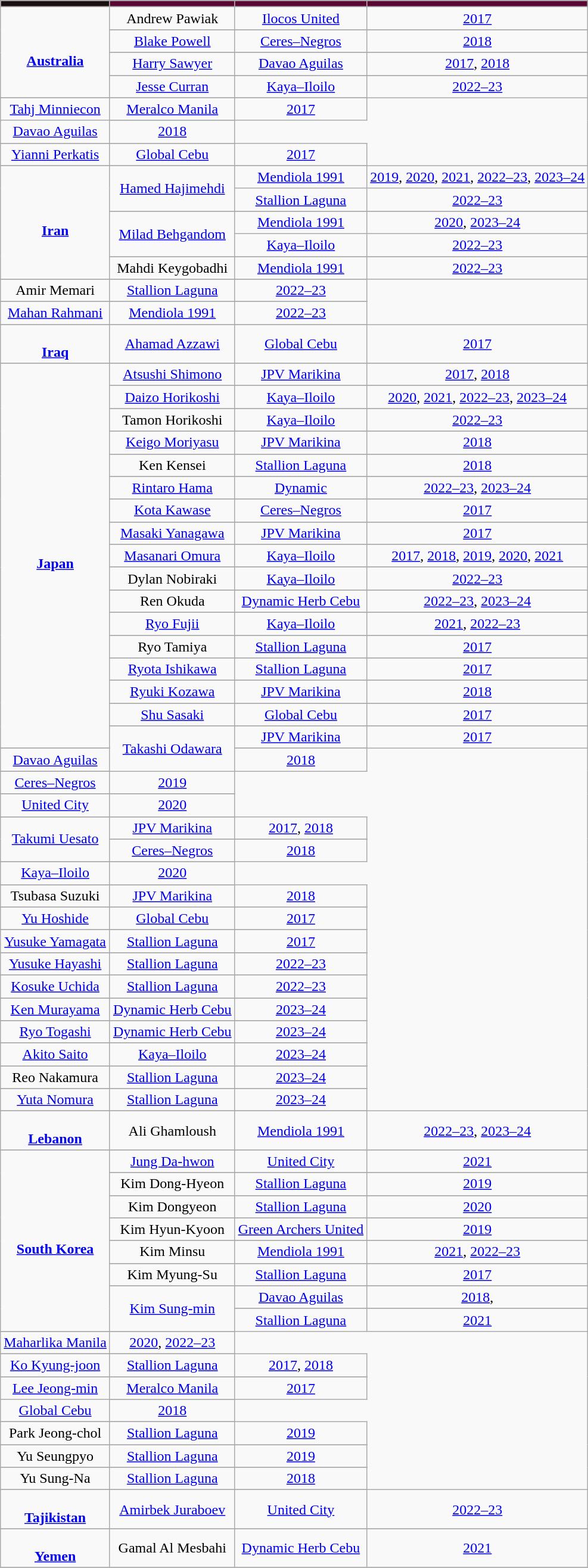<table class="wikitable sortable">
<tr align=center bgcolor=#DDDDDD style="color:black;">
</tr>
<tr>
<th style="background:#1A1110"></th>
<th style="background:#5C0632"></th>
<th style="background:#5C0632"></th>
<th style="background:#5C0632"></th>
</tr>
<tr>
</tr>
<tr align=center>
<td rowspan="8"><br><strong><a href='#'>Australia</a></strong></td>
</tr>
<tr align=center>
<td>Andrew Pawiak</td>
<td><a href='#'>Ilocos United</a></td>
<td><a href='#'>2017</a></td>
</tr>
<tr>
</tr>
<tr align=center>
<td><a href='#'>Blake Powell</a></td>
<td><a href='#'>Ceres–Negros</a></td>
<td><a href='#'>2018</a></td>
</tr>
<tr>
</tr>
<tr align=center>
<td><a href='#'>Harry Sawyer</a></td>
<td><a href='#'>Davao Aguilas</a></td>
<td><a href='#'>2017</a>, <a href='#'>2018</a></td>
</tr>
<tr>
</tr>
<tr align=center>
<td><a href='#'>Jesse Curran</a></td>
<td><a href='#'>Kaya–Iloilo</a></td>
<td><a href='#'>2022–23</a></td>
</tr>
<tr>
</tr>
<tr align=center>
<td rowspan="2"><a href='#'>Tahj Minniecon</a></td>
<td><a href='#'>Meralco Manila</a></td>
<td><a href='#'>2017</a></td>
</tr>
<tr>
</tr>
<tr align=center>
<td><a href='#'>Davao Aguilas</a></td>
<td><a href='#'>2018</a></td>
</tr>
<tr>
</tr>
<tr align=center>
<td><a href='#'>Yianni Perkatis</a></td>
<td><a href='#'>Global Cebu</a></td>
<td><a href='#'>2017</a></td>
</tr>
<tr>
</tr>
<tr align=center>
<td rowspan="8"><br><strong><a href='#'>Iran</a></strong></td>
</tr>
<tr align=center>
<td rowspan="2"><a href='#'>Hamed Hajimehdi</a></td>
<td><a href='#'>Mendiola 1991</a></td>
<td><a href='#'>2019</a>, <a href='#'>2020</a>, <a href='#'>2021</a>, <a href='#'>2022–23</a>, <a href='#'>2023–24</a></td>
</tr>
<tr align=center>
<td><a href='#'>Stallion Laguna</a></td>
<td><a href='#'>2022–23</a></td>
</tr>
<tr>
</tr>
<tr align=center>
<td rowspan="2"><a href='#'>Milad Behgandom</a></td>
<td><a href='#'>Mendiola 1991</a></td>
<td><a href='#'>2020</a>, <a href='#'>2023–24</a></td>
</tr>
<tr align=center>
<td><a href='#'>Kaya–Iloilo</a></td>
<td><a href='#'>2022–23</a></td>
</tr>
<tr>
</tr>
<tr align=center>
<td>Mahdi Keygobadhi</td>
<td><a href='#'>Mendiola 1991</a></td>
<td><a href='#'>2022–23</a></td>
</tr>
<tr>
</tr>
<tr align=center>
<td>Amir Memari</td>
<td><a href='#'>Stallion Laguna</a></td>
<td><a href='#'>2022–23</a></td>
</tr>
<tr>
</tr>
<tr align=center>
<td><a href='#'>Mahan Rahmani</a></td>
<td><a href='#'>Mendiola 1991</a></td>
<td><a href='#'>2022–23</a></td>
</tr>
<tr>
</tr>
<tr align=center>
<td><br><strong><a href='#'>Iraq</a></strong></td>
<td><a href='#'>Ahamad Azzawi</a></td>
<td><a href='#'>Global Cebu</a></td>
<td><a href='#'>2017</a></td>
</tr>
<tr>
</tr>
<tr align=center>
<td rowspan="33"><br><strong><a href='#'>Japan</a></strong></td>
<td><a href='#'>Atsushi Shimono</a></td>
<td><a href='#'>JPV Marikina</a></td>
<td><a href='#'>2017</a>, <a href='#'>2018</a></td>
</tr>
<tr>
</tr>
<tr align=center>
<td><a href='#'>Daizo Horikoshi</a></td>
<td><a href='#'>Kaya–Iloilo</a></td>
<td><a href='#'>2020</a>, <a href='#'>2021</a>, <a href='#'>2022–23</a>, <a href='#'>2023–24</a></td>
</tr>
<tr>
</tr>
<tr align=center>
<td>Tamon Horikoshi</td>
<td><a href='#'>Kaya–Iloilo</a></td>
<td><a href='#'>2022–23</a></td>
</tr>
<tr>
</tr>
<tr align=center>
<td><a href='#'>Keigo Moriyasu</a></td>
<td><a href='#'>JPV Marikina</a></td>
<td><a href='#'>2018</a></td>
</tr>
<tr>
</tr>
<tr align=center>
<td>Ken Kensei</td>
<td><a href='#'>Stallion Laguna</a></td>
<td><a href='#'>2018</a></td>
</tr>
<tr>
</tr>
<tr align=center>
<td><a href='#'>Rintaro Hama</a></td>
<td><a href='#'>Dynamic</a></td>
<td><a href='#'>2022–23</a>, <a href='#'>2023–24</a></td>
</tr>
<tr>
</tr>
<tr align=center>
<td><a href='#'>Kota Kawase</a></td>
<td><a href='#'>Ceres–Negros</a></td>
<td><a href='#'>2017</a></td>
</tr>
<tr>
</tr>
<tr align=center>
<td><a href='#'>Masaki Yanagawa</a></td>
<td><a href='#'>JPV Marikina</a></td>
<td><a href='#'>2017</a></td>
</tr>
<tr>
</tr>
<tr align=center>
<td><a href='#'>Masanari Omura</a></td>
<td><a href='#'>Kaya–Iloilo</a></td>
<td><a href='#'>2017</a>, <a href='#'>2018</a>, <a href='#'>2019</a>, <a href='#'>2020</a>, <a href='#'>2021</a></td>
</tr>
<tr>
</tr>
<tr align=center>
<td>Dylan Nobiraki</td>
<td><a href='#'>Kaya–Iloilo</a></td>
<td><a href='#'>2022–23</a></td>
</tr>
<tr>
</tr>
<tr align=center>
<td>Ren Okuda</td>
<td><a href='#'>Dynamic Herb Cebu</a></td>
<td><a href='#'>2022–23</a>, <a href='#'>2023–24</a></td>
</tr>
<tr>
</tr>
<tr align=center>
<td><a href='#'>Ryo Fujii</a></td>
<td><a href='#'>Kaya–Iloilo</a></td>
<td><a href='#'>2021</a>, <a href='#'>2022–23</a></td>
</tr>
<tr>
</tr>
<tr align=center>
<td>Ryo Tamiya</td>
<td><a href='#'>Stallion Laguna</a></td>
<td><a href='#'>2017</a></td>
</tr>
<tr>
</tr>
<tr align=center>
<td><a href='#'>Ryota Ishikawa</a></td>
<td><a href='#'>Stallion Laguna</a></td>
<td><a href='#'>2017</a></td>
</tr>
<tr>
</tr>
<tr align=center>
<td><a href='#'>Ryuki Kozawa</a></td>
<td><a href='#'>JPV Marikina</a></td>
<td><a href='#'>2018</a></td>
</tr>
<tr>
</tr>
<tr align=center>
<td><a href='#'>Shu Sasaki</a></td>
<td><a href='#'>Global Cebu</a></td>
<td><a href='#'>2017</a></td>
</tr>
<tr>
</tr>
<tr align=center>
<td rowspan="4"><a href='#'>Takashi Odawara</a></td>
<td><a href='#'>JPV Marikina</a></td>
<td><a href='#'>2017</a></td>
</tr>
<tr>
</tr>
<tr align=center>
<td><a href='#'>Davao Aguilas</a></td>
<td><a href='#'>2018</a></td>
</tr>
<tr>
</tr>
<tr align=center>
<td><a href='#'>Ceres–Negros</a></td>
<td><a href='#'>2019</a></td>
</tr>
<tr>
</tr>
<tr align=center>
<td><a href='#'>United City</a></td>
<td><a href='#'>2020</a></td>
</tr>
<tr>
</tr>
<tr align=center>
<td rowspan="3"><a href='#'>Takumi Uesato</a></td>
<td><a href='#'>JPV Marikina</a></td>
<td><a href='#'>2017</a>, <a href='#'>2018</a></td>
</tr>
<tr>
</tr>
<tr align=center>
<td><a href='#'>Ceres–Negros</a></td>
<td><a href='#'>2018</a></td>
</tr>
<tr>
</tr>
<tr align=center>
<td><a href='#'>Kaya–Iloilo</a></td>
<td><a href='#'>2020</a></td>
</tr>
<tr align=center>
</tr>
<tr>
</tr>
<tr align=center>
<td>Tsubasa Suzuki</td>
<td><a href='#'>JPV Marikina</a></td>
<td><a href='#'>2018</a></td>
</tr>
<tr>
</tr>
<tr align=center>
<td><a href='#'>Yu Hoshide</a></td>
<td><a href='#'>Global Cebu</a></td>
<td><a href='#'>2017</a></td>
</tr>
<tr>
</tr>
<tr align=center>
<td><a href='#'>Yusuke Yamagata</a></td>
<td><a href='#'>Stallion Laguna</a></td>
<td><a href='#'>2017</a></td>
</tr>
<tr>
</tr>
<tr align=center>
<td><a href='#'>Yusuke Hayashi</a></td>
<td><a href='#'>Stallion Laguna</a></td>
<td><a href='#'>2022–23</a></td>
</tr>
<tr>
</tr>
<tr align=center>
<td><a href='#'>Kosuke Uchida</a></td>
<td><a href='#'>Stallion Laguna</a></td>
<td><a href='#'>2022–23</a></td>
</tr>
<tr>
</tr>
<tr align=center>
<td><a href='#'>Ken Murayama</a></td>
<td><a href='#'>Dynamic Herb Cebu</a></td>
<td><a href='#'>2023–24</a></td>
</tr>
<tr>
</tr>
<tr align=center>
<td><a href='#'>Ryo Togashi</a></td>
<td><a href='#'>Dynamic Herb Cebu</a></td>
<td><a href='#'>2023–24</a></td>
</tr>
<tr>
</tr>
<tr align=center>
<td><a href='#'>Akito Saito</a></td>
<td><a href='#'>Kaya–Iloilo</a></td>
<td><a href='#'>2023–24</a></td>
</tr>
<tr>
</tr>
<tr align=center>
<td>Reo Nakamura</td>
<td><a href='#'>Stallion Laguna</a></td>
<td><a href='#'>2023–24</a></td>
</tr>
<tr>
</tr>
<tr align=center>
<td><a href='#'>Yuta Nomura</a></td>
<td><a href='#'>Stallion Laguna</a></td>
<td><a href='#'>2023–24</a></td>
</tr>
<tr>
</tr>
<tr align=center>
<td><br><strong><a href='#'>Lebanon</a></strong></td>
<td>Ali Ghamloush</td>
<td><a href='#'>Mendiola 1991</a></td>
<td><a href='#'>2022–23</a>, <a href='#'>2023–24</a></td>
</tr>
<tr>
</tr>
<tr align=center>
<td rowspan="15"><br><strong><a href='#'>South Korea</a></strong></td>
<td><a href='#'>Jung Da-hwon</a></td>
<td><a href='#'>United City</a></td>
<td><a href='#'>2021</a></td>
</tr>
<tr>
</tr>
<tr align=center>
<td>Kim Dong-Hyeon</td>
<td><a href='#'>Stallion Laguna</a></td>
<td><a href='#'>2019</a></td>
</tr>
<tr>
</tr>
<tr align=center>
<td>Kim Dongyeon</td>
<td><a href='#'>Stallion Laguna</a></td>
<td><a href='#'>2020</a></td>
</tr>
<tr>
</tr>
<tr align=center>
<td>Kim Hyun-Kyoon</td>
<td><a href='#'>Green Archers United</a></td>
<td><a href='#'>2019</a></td>
</tr>
<tr>
</tr>
<tr align=center>
<td>Kim Minsu</td>
<td><a href='#'>Mendiola 1991</a></td>
<td><a href='#'>2021</a>, <a href='#'>2022–23</a></td>
</tr>
<tr>
</tr>
<tr align=center>
<td>Kim Myung-Su</td>
<td><a href='#'>Stallion Laguna</a></td>
<td><a href='#'>2017</a></td>
</tr>
<tr>
</tr>
<tr align=center>
<td rowspan="3"><a href='#'>Kim Sung-min</a></td>
<td><a href='#'>Davao Aguilas</a></td>
<td><a href='#'>2018</a>,</td>
</tr>
<tr>
</tr>
<tr align=center>
<td><a href='#'>Stallion Laguna</a></td>
<td><a href='#'>2021</a></td>
</tr>
<tr>
</tr>
<tr align=center>
<td><a href='#'>Maharlika Manila</a></td>
<td><a href='#'>2020</a>, <a href='#'>2022–23</a></td>
</tr>
<tr>
</tr>
<tr align=center>
<td><a href='#'>Ko Kyung-joon</a></td>
<td><a href='#'>Stallion Laguna</a></td>
<td><a href='#'>2017</a>, <a href='#'>2018</a></td>
</tr>
<tr>
</tr>
<tr align=center>
<td rowspan="2"><a href='#'>Lee Jeong-min</a></td>
<td><a href='#'>Meralco Manila</a></td>
<td><a href='#'>2017</a></td>
</tr>
<tr>
</tr>
<tr align=center>
<td><a href='#'>Global Cebu</a></td>
<td><a href='#'>2018</a></td>
</tr>
<tr>
</tr>
<tr align=center>
<td>Park Jeong-chol</td>
<td><a href='#'>Stallion Laguna</a></td>
<td><a href='#'>2019</a></td>
</tr>
<tr>
</tr>
<tr align=center>
<td>Yu Seungpyo</td>
<td><a href='#'>Stallion Laguna</a></td>
<td><a href='#'>2019</a></td>
</tr>
<tr>
</tr>
<tr align=center>
<td>Yu Sung-Na</td>
<td><a href='#'>Stallion Laguna</a></td>
<td><a href='#'>2018</a></td>
</tr>
<tr>
</tr>
<tr align=center>
<td><br><strong><a href='#'>Tajikistan</a></strong></td>
<td><a href='#'>Amirbek Juraboev</a></td>
<td><a href='#'>United City</a></td>
<td><a href='#'>2022–23</a></td>
</tr>
<tr>
</tr>
<tr align=center>
<td><br><strong><a href='#'>Yemen</a></strong></td>
<td>Gamal Al Mesbahi</td>
<td><a href='#'>Dynamic Herb Cebu</a></td>
<td><a href='#'>2021</a></td>
</tr>
<tr>
</tr>
</table>
